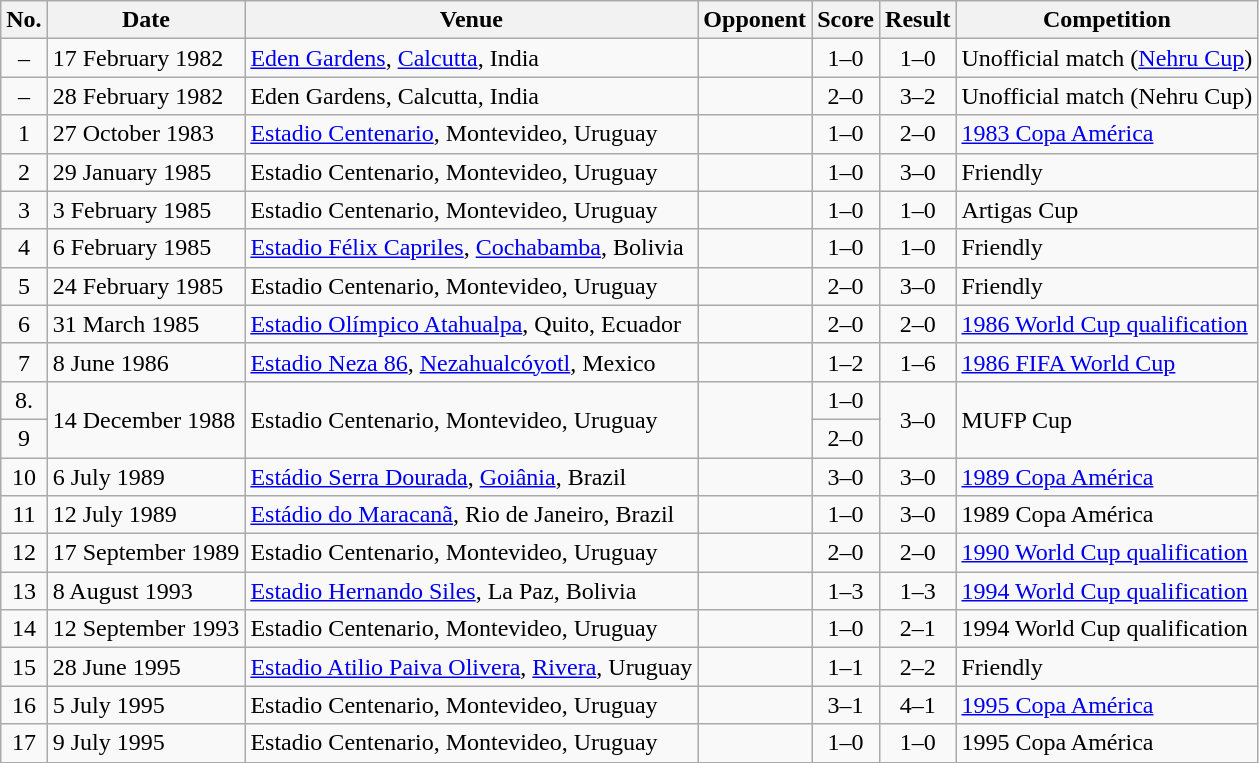<table class="wikitable sortable">
<tr>
<th scope="col">No.</th>
<th scope="col">Date</th>
<th scope="col">Venue</th>
<th scope="col">Opponent</th>
<th scope="col">Score</th>
<th scope="col">Result</th>
<th scope="col">Competition</th>
</tr>
<tr>
<td align="center">–</td>
<td>17 February 1982</td>
<td><a href='#'>Eden Gardens</a>, <a href='#'>Calcutta</a>, India</td>
<td></td>
<td align="center">1–0</td>
<td align="center">1–0</td>
<td>Unofficial match (<a href='#'>Nehru Cup</a>)</td>
</tr>
<tr>
<td align="center">–</td>
<td>28 February 1982</td>
<td>Eden Gardens, Calcutta, India</td>
<td></td>
<td align="center">2–0</td>
<td align="center">3–2</td>
<td>Unofficial match (Nehru Cup)</td>
</tr>
<tr>
<td align="center">1</td>
<td>27 October 1983</td>
<td><a href='#'>Estadio Centenario</a>, Montevideo, Uruguay</td>
<td></td>
<td align="center">1–0</td>
<td align="center">2–0</td>
<td><a href='#'>1983 Copa América</a></td>
</tr>
<tr>
<td align="center">2</td>
<td>29 January 1985</td>
<td>Estadio Centenario, Montevideo, Uruguay</td>
<td></td>
<td align="center">1–0</td>
<td align="center">3–0</td>
<td>Friendly</td>
</tr>
<tr>
<td align="center">3</td>
<td>3 February 1985</td>
<td>Estadio Centenario, Montevideo, Uruguay</td>
<td></td>
<td align="center">1–0</td>
<td align="center">1–0</td>
<td>Artigas Cup</td>
</tr>
<tr>
<td align="center">4</td>
<td>6 February 1985</td>
<td><a href='#'>Estadio Félix Capriles</a>, <a href='#'>Cochabamba</a>, Bolivia</td>
<td></td>
<td align="center">1–0</td>
<td align="center">1–0</td>
<td>Friendly</td>
</tr>
<tr>
<td align="center">5</td>
<td>24 February 1985</td>
<td>Estadio Centenario, Montevideo, Uruguay</td>
<td></td>
<td align="center">2–0</td>
<td align="center">3–0</td>
<td>Friendly</td>
</tr>
<tr>
<td align="center">6</td>
<td>31 March 1985</td>
<td><a href='#'>Estadio Olímpico Atahualpa</a>, Quito, Ecuador</td>
<td></td>
<td align="center">2–0</td>
<td align="center">2–0</td>
<td><a href='#'>1986 World Cup qualification</a></td>
</tr>
<tr>
<td align="center">7</td>
<td>8 June 1986</td>
<td><a href='#'>Estadio Neza 86</a>, <a href='#'>Nezahualcóyotl</a>, Mexico</td>
<td></td>
<td align="center">1–2</td>
<td align="center">1–6</td>
<td><a href='#'>1986 FIFA World Cup</a></td>
</tr>
<tr>
<td align="center">8.</td>
<td rowspan="2">14 December 1988</td>
<td rowspan="2">Estadio Centenario, Montevideo, Uruguay</td>
<td rowspan="2"></td>
<td align="center">1–0</td>
<td align=center rowspan="2">3–0</td>
<td rowspan="2">MUFP Cup</td>
</tr>
<tr>
<td align="center">9</td>
<td align="center">2–0</td>
</tr>
<tr>
<td align="center">10</td>
<td>6 July 1989</td>
<td><a href='#'>Estádio Serra Dourada</a>, <a href='#'>Goiânia</a>, Brazil</td>
<td></td>
<td align="center">3–0</td>
<td align="center">3–0</td>
<td><a href='#'>1989 Copa América</a></td>
</tr>
<tr>
<td align="center">11</td>
<td>12 July 1989</td>
<td><a href='#'>Estádio do Maracanã</a>, Rio de Janeiro, Brazil</td>
<td></td>
<td align="center">1–0</td>
<td align="center">3–0</td>
<td>1989 Copa América</td>
</tr>
<tr>
<td align="center">12</td>
<td>17 September 1989</td>
<td>Estadio Centenario, Montevideo, Uruguay</td>
<td></td>
<td align="center">2–0</td>
<td align="center">2–0</td>
<td><a href='#'>1990 World Cup qualification</a></td>
</tr>
<tr>
<td align="center">13</td>
<td>8 August 1993</td>
<td><a href='#'>Estadio Hernando Siles</a>, La Paz, Bolivia</td>
<td></td>
<td align="center">1–3</td>
<td align="center">1–3</td>
<td><a href='#'>1994 World Cup qualification</a></td>
</tr>
<tr>
<td align="center">14</td>
<td>12 September 1993</td>
<td>Estadio Centenario, Montevideo, Uruguay</td>
<td></td>
<td align="center">1–0</td>
<td align="center">2–1</td>
<td>1994 World Cup qualification</td>
</tr>
<tr>
<td align="center">15</td>
<td>28 June 1995</td>
<td><a href='#'>Estadio Atilio Paiva Olivera</a>, <a href='#'>Rivera</a>, Uruguay</td>
<td></td>
<td align="center">1–1</td>
<td align="center">2–2</td>
<td>Friendly</td>
</tr>
<tr>
<td align="center">16</td>
<td>5 July 1995</td>
<td>Estadio Centenario, Montevideo, Uruguay</td>
<td></td>
<td align="center">3–1</td>
<td align="center">4–1</td>
<td><a href='#'>1995 Copa América</a></td>
</tr>
<tr>
<td align="center">17</td>
<td>9 July 1995</td>
<td>Estadio Centenario, Montevideo, Uruguay</td>
<td></td>
<td align="center">1–0</td>
<td align="center">1–0</td>
<td>1995 Copa América</td>
</tr>
</table>
